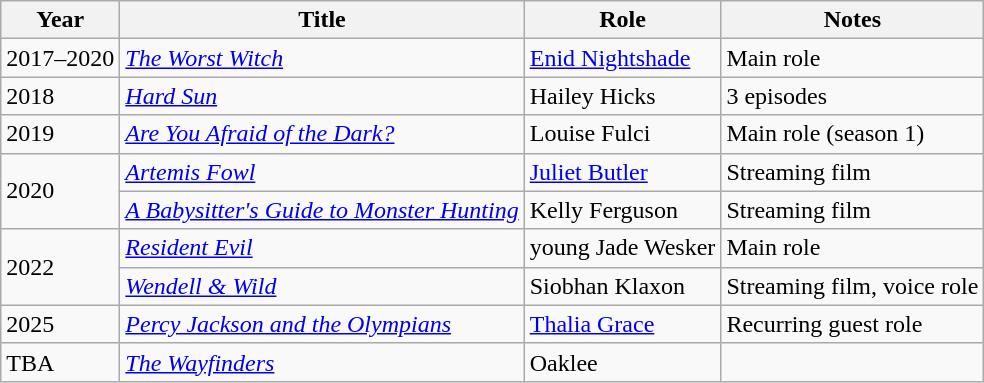<table class="wikitable unsortable">
<tr>
<th>Year</th>
<th>Title</th>
<th>Role</th>
<th>Notes</th>
</tr>
<tr>
<td>2017–2020</td>
<td><em><a href='#'>The Worst Witch</a></em></td>
<td><a href='#'>Enid Nightshade</a></td>
<td>Main role</td>
</tr>
<tr>
<td>2018</td>
<td><em><a href='#'>Hard Sun</a></em></td>
<td>Hailey Hicks</td>
<td>3 episodes</td>
</tr>
<tr>
<td>2019</td>
<td><em><a href='#'>Are You Afraid of the Dark?</a></em></td>
<td>Louise Fulci</td>
<td>Main role (season 1)</td>
</tr>
<tr>
<td rowspan="2">2020</td>
<td><em><a href='#'>Artemis Fowl</a></em></td>
<td><a href='#'>Juliet Butler</a></td>
<td>Streaming film</td>
</tr>
<tr>
<td><em><a href='#'>A Babysitter's Guide to Monster Hunting</a></em></td>
<td>Kelly Ferguson</td>
<td>Streaming film</td>
</tr>
<tr>
<td rowspan="2">2022</td>
<td><em><a href='#'>Resident Evil</a></em></td>
<td>young Jade Wesker</td>
<td>Main role</td>
</tr>
<tr>
<td><em><a href='#'>Wendell & Wild</a></em></td>
<td>Siobhan Klaxon</td>
<td>Streaming film, voice role</td>
</tr>
<tr>
<td>2025</td>
<td><em><a href='#'>Percy Jackson and the Olympians</a></em></td>
<td><a href='#'>Thalia Grace</a></td>
<td>Recurring guest role</td>
</tr>
<tr>
<td>TBA</td>
<td><em><a href='#'>The Wayfinders</a></em></td>
<td>Oaklee</td>
<td></td>
</tr>
</table>
